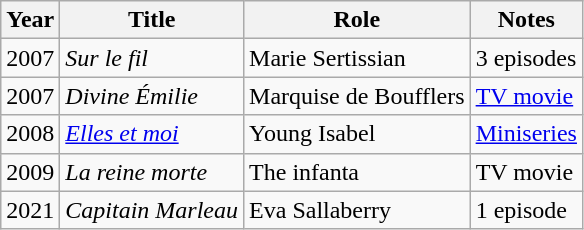<table class="wikitable sortable">
<tr>
<th>Year</th>
<th>Title</th>
<th>Role</th>
<th class="unsortable">Notes</th>
</tr>
<tr>
<td>2007</td>
<td><em>Sur le fil</em></td>
<td>Marie Sertissian</td>
<td>3 episodes</td>
</tr>
<tr>
<td>2007</td>
<td><em>Divine Émilie</em></td>
<td>Marquise de Boufflers</td>
<td><a href='#'>TV movie</a></td>
</tr>
<tr>
<td>2008</td>
<td><em><a href='#'>Elles et moi</a></em></td>
<td>Young Isabel</td>
<td><a href='#'>Miniseries</a></td>
</tr>
<tr>
<td>2009</td>
<td><em>La reine morte</em></td>
<td>The infanta</td>
<td>TV movie</td>
</tr>
<tr>
<td>2021</td>
<td><em>Capitain Marleau</em></td>
<td>Eva Sallaberry</td>
<td>1 episode</td>
</tr>
</table>
